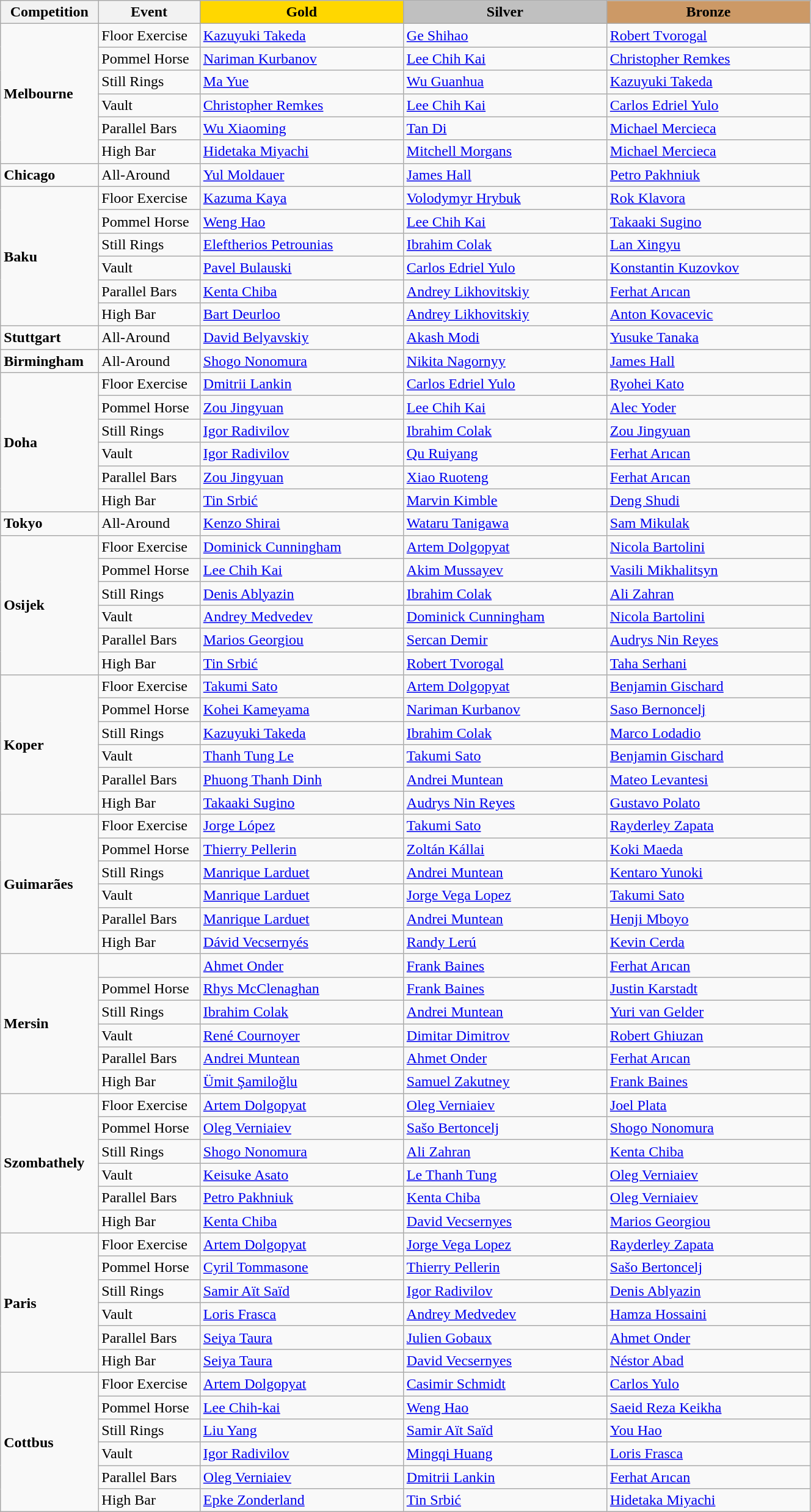<table style="width:70%;" class="wikitable">
<tr>
<th style="text-align:center; width:5%;">Competition</th>
<th style="text-align:center; width:10%;">Event</th>
<td style="text-align:center; width:20%; background:gold;"><strong>Gold</strong></td>
<td style="text-align:center; width:20%; background:silver;"><strong>Silver</strong></td>
<td style="text-align:center; width:20%; background:#c96;"><strong>Bronze</strong></td>
</tr>
<tr>
<td rowspan="6"><strong>Melbourne</strong></td>
<td>Floor Exercise</td>
<td> <a href='#'>Kazuyuki Takeda</a></td>
<td> <a href='#'>Ge Shihao</a></td>
<td> <a href='#'>Robert Tvorogal</a></td>
</tr>
<tr>
<td>Pommel Horse</td>
<td> <a href='#'>Nariman Kurbanov</a></td>
<td> <a href='#'>Lee Chih Kai</a></td>
<td> <a href='#'>Christopher Remkes</a></td>
</tr>
<tr>
<td>Still Rings</td>
<td> <a href='#'>Ma Yue</a></td>
<td> <a href='#'>Wu Guanhua</a></td>
<td> <a href='#'>Kazuyuki Takeda</a></td>
</tr>
<tr>
<td>Vault</td>
<td> <a href='#'>Christopher Remkes</a></td>
<td> <a href='#'>Lee Chih Kai</a></td>
<td> <a href='#'>Carlos Edriel Yulo</a></td>
</tr>
<tr>
<td>Parallel Bars</td>
<td> <a href='#'>Wu Xiaoming</a></td>
<td> <a href='#'>Tan Di</a></td>
<td> <a href='#'>Michael Mercieca</a></td>
</tr>
<tr>
<td>High Bar</td>
<td> <a href='#'>Hidetaka Miyachi</a></td>
<td> <a href='#'>Mitchell Morgans</a></td>
<td> <a href='#'>Michael Mercieca</a></td>
</tr>
<tr>
<td><strong>Chicago</strong></td>
<td>All-Around</td>
<td> <a href='#'>Yul Moldauer</a></td>
<td> <a href='#'>James Hall</a></td>
<td> <a href='#'>Petro Pakhniuk</a></td>
</tr>
<tr>
<td rowspan="6"><strong>Baku</strong></td>
<td>Floor Exercise</td>
<td> <a href='#'>Kazuma Kaya</a></td>
<td> <a href='#'>Volodymyr Hrybuk</a></td>
<td> <a href='#'>Rok Klavora</a></td>
</tr>
<tr>
<td>Pommel Horse</td>
<td> <a href='#'>Weng Hao</a></td>
<td> <a href='#'>Lee Chih Kai</a></td>
<td> <a href='#'>Takaaki Sugino</a></td>
</tr>
<tr>
<td>Still Rings</td>
<td> <a href='#'>Eleftherios Petrounias</a></td>
<td> <a href='#'>Ibrahim Colak</a></td>
<td> <a href='#'>Lan Xingyu</a></td>
</tr>
<tr>
<td>Vault</td>
<td> <a href='#'>Pavel Bulauski</a></td>
<td> <a href='#'>Carlos Edriel Yulo</a></td>
<td> <a href='#'>Konstantin Kuzovkov</a></td>
</tr>
<tr>
<td>Parallel Bars</td>
<td> <a href='#'>Kenta Chiba</a></td>
<td> <a href='#'>Andrey Likhovitskiy</a></td>
<td> <a href='#'>Ferhat Arıcan</a></td>
</tr>
<tr>
<td>High Bar</td>
<td> <a href='#'>Bart Deurloo</a></td>
<td> <a href='#'>Andrey Likhovitskiy</a></td>
<td> <a href='#'>Anton Kovacevic</a></td>
</tr>
<tr>
<td><strong>Stuttgart</strong></td>
<td>All-Around</td>
<td> <a href='#'>David Belyavskiy</a></td>
<td> <a href='#'>Akash Modi</a></td>
<td> <a href='#'>Yusuke Tanaka</a></td>
</tr>
<tr>
<td><strong>Birmingham</strong></td>
<td>All-Around</td>
<td> <a href='#'>Shogo Nonomura</a></td>
<td> <a href='#'>Nikita Nagornyy</a></td>
<td> <a href='#'>James Hall</a></td>
</tr>
<tr>
<td rowspan="6"><strong>Doha</strong></td>
<td>Floor Exercise</td>
<td> <a href='#'>Dmitrii Lankin</a></td>
<td> <a href='#'>Carlos Edriel Yulo</a></td>
<td> <a href='#'>Ryohei Kato</a></td>
</tr>
<tr>
<td>Pommel Horse</td>
<td> <a href='#'>Zou Jingyuan</a></td>
<td> <a href='#'>Lee Chih Kai</a></td>
<td> <a href='#'>Alec Yoder</a></td>
</tr>
<tr>
<td>Still Rings</td>
<td> <a href='#'>Igor Radivilov</a></td>
<td> <a href='#'>Ibrahim Colak</a></td>
<td> <a href='#'>Zou Jingyuan</a></td>
</tr>
<tr>
<td>Vault</td>
<td> <a href='#'>Igor Radivilov</a></td>
<td> <a href='#'>Qu Ruiyang</a></td>
<td> <a href='#'>Ferhat Arıcan</a></td>
</tr>
<tr>
<td>Parallel Bars</td>
<td> <a href='#'>Zou Jingyuan</a></td>
<td> <a href='#'>Xiao Ruoteng</a></td>
<td> <a href='#'>Ferhat Arıcan</a></td>
</tr>
<tr>
<td>High Bar</td>
<td> <a href='#'>Tin Srbić</a></td>
<td> <a href='#'>Marvin Kimble</a></td>
<td> <a href='#'>Deng Shudi</a></td>
</tr>
<tr>
<td><strong>Tokyo</strong></td>
<td>All-Around</td>
<td> <a href='#'>Kenzo Shirai</a></td>
<td> <a href='#'>Wataru Tanigawa</a></td>
<td> <a href='#'>Sam Mikulak</a></td>
</tr>
<tr>
<td rowspan="6"><strong>Osijek</strong></td>
<td>Floor Exercise</td>
<td> <a href='#'>Dominick Cunningham</a></td>
<td> <a href='#'>Artem Dolgopyat</a></td>
<td> <a href='#'>Nicola Bartolini</a></td>
</tr>
<tr>
<td>Pommel Horse</td>
<td> <a href='#'>Lee Chih Kai</a></td>
<td> <a href='#'>Akim Mussayev</a></td>
<td> <a href='#'>Vasili Mikhalitsyn</a></td>
</tr>
<tr>
<td>Still Rings</td>
<td> <a href='#'>Denis Ablyazin</a></td>
<td> <a href='#'>Ibrahim Colak</a></td>
<td> <a href='#'>Ali Zahran</a></td>
</tr>
<tr>
<td>Vault</td>
<td> <a href='#'>Andrey Medvedev</a></td>
<td> <a href='#'>Dominick Cunningham</a></td>
<td> <a href='#'>Nicola Bartolini</a></td>
</tr>
<tr>
<td>Parallel Bars</td>
<td> <a href='#'>Marios Georgiou</a></td>
<td> <a href='#'>Sercan Demir</a></td>
<td> <a href='#'>Audrys Nin Reyes</a></td>
</tr>
<tr>
<td>High Bar</td>
<td> <a href='#'>Tin Srbić</a></td>
<td> <a href='#'>Robert Tvorogal</a></td>
<td> <a href='#'>Taha Serhani</a></td>
</tr>
<tr>
<td rowspan="6"><strong>Koper</strong></td>
<td>Floor Exercise</td>
<td> <a href='#'>Takumi Sato</a></td>
<td> <a href='#'>Artem Dolgopyat</a></td>
<td> <a href='#'>Benjamin Gischard</a></td>
</tr>
<tr>
<td>Pommel Horse</td>
<td> <a href='#'>Kohei Kameyama</a></td>
<td> <a href='#'>Nariman Kurbanov</a></td>
<td> <a href='#'>Saso Bernoncelj</a></td>
</tr>
<tr>
<td>Still Rings</td>
<td> <a href='#'>Kazuyuki Takeda</a></td>
<td> <a href='#'>Ibrahim Colak</a></td>
<td> <a href='#'>Marco Lodadio</a></td>
</tr>
<tr>
<td>Vault</td>
<td> <a href='#'>Thanh Tung Le</a></td>
<td> <a href='#'>Takumi Sato</a></td>
<td> <a href='#'>Benjamin Gischard</a></td>
</tr>
<tr>
<td>Parallel Bars</td>
<td> <a href='#'>Phuong Thanh Dinh</a></td>
<td> <a href='#'>Andrei Muntean</a></td>
<td> <a href='#'>Mateo Levantesi</a></td>
</tr>
<tr>
<td>High Bar</td>
<td> <a href='#'>Takaaki Sugino</a></td>
<td> <a href='#'>Audrys Nin Reyes</a></td>
<td> <a href='#'>Gustavo Polato</a></td>
</tr>
<tr>
<td rowspan="6"><strong>Guimarães</strong></td>
<td>Floor Exercise</td>
<td> <a href='#'>Jorge López</a></td>
<td> <a href='#'>Takumi Sato</a></td>
<td> <a href='#'>Rayderley Zapata</a></td>
</tr>
<tr>
<td>Pommel Horse</td>
<td> <a href='#'>Thierry Pellerin</a></td>
<td> <a href='#'>Zoltán Kállai</a></td>
<td> <a href='#'>Koki Maeda</a></td>
</tr>
<tr>
<td>Still Rings</td>
<td> <a href='#'>Manrique Larduet</a></td>
<td> <a href='#'>Andrei Muntean</a></td>
<td> <a href='#'>Kentaro Yunoki</a></td>
</tr>
<tr>
<td>Vault</td>
<td> <a href='#'>Manrique Larduet</a></td>
<td> <a href='#'>Jorge Vega Lopez</a></td>
<td> <a href='#'>Takumi Sato</a></td>
</tr>
<tr>
<td>Parallel Bars</td>
<td> <a href='#'>Manrique Larduet</a></td>
<td> <a href='#'>Andrei Muntean</a></td>
<td> <a href='#'>Henji Mboyo</a></td>
</tr>
<tr>
<td>High Bar</td>
<td> <a href='#'>Dávid Vecsernyés</a></td>
<td> <a href='#'>Randy Lerú</a></td>
<td> <a href='#'>Kevin Cerda</a></td>
</tr>
<tr>
<td rowspan="6"><strong>Mersin</strong></td>
<td></td>
<td> <a href='#'>Ahmet Onder</a></td>
<td> <a href='#'>Frank Baines</a></td>
<td> <a href='#'>Ferhat Arıcan</a></td>
</tr>
<tr>
<td>Pommel Horse</td>
<td> <a href='#'>Rhys McClenaghan</a></td>
<td> <a href='#'>Frank Baines</a></td>
<td> <a href='#'>Justin Karstadt</a></td>
</tr>
<tr>
<td>Still Rings</td>
<td> <a href='#'>Ibrahim Colak</a></td>
<td> <a href='#'>Andrei Muntean</a></td>
<td> <a href='#'>Yuri van Gelder</a></td>
</tr>
<tr>
<td>Vault</td>
<td> <a href='#'>René Cournoyer</a></td>
<td> <a href='#'>Dimitar Dimitrov</a></td>
<td> <a href='#'>Robert Ghiuzan</a></td>
</tr>
<tr>
<td>Parallel Bars</td>
<td> <a href='#'>Andrei Muntean</a></td>
<td> <a href='#'>Ahmet Onder</a></td>
<td> <a href='#'>Ferhat Arıcan</a></td>
</tr>
<tr>
<td>High Bar</td>
<td> <a href='#'>Ümit Şamiloğlu</a></td>
<td> <a href='#'>Samuel Zakutney</a></td>
<td> <a href='#'>Frank Baines</a></td>
</tr>
<tr>
<td rowspan="6"><strong>Szombathely</strong></td>
<td>Floor Exercise</td>
<td> <a href='#'>Artem Dolgopyat</a></td>
<td> <a href='#'>Oleg Verniaiev</a></td>
<td> <a href='#'>Joel Plata</a></td>
</tr>
<tr>
<td>Pommel Horse</td>
<td> <a href='#'>Oleg Verniaiev</a></td>
<td> <a href='#'>Sašo Bertoncelj</a></td>
<td> <a href='#'>Shogo Nonomura</a></td>
</tr>
<tr>
<td>Still Rings</td>
<td> <a href='#'>Shogo Nonomura</a></td>
<td> <a href='#'>Ali Zahran</a></td>
<td> <a href='#'>Kenta Chiba</a></td>
</tr>
<tr>
<td>Vault</td>
<td> <a href='#'>Keisuke Asato</a></td>
<td> <a href='#'>Le Thanh Tung</a></td>
<td> <a href='#'>Oleg Verniaiev</a></td>
</tr>
<tr>
<td>Parallel Bars</td>
<td> <a href='#'>Petro Pakhniuk</a></td>
<td> <a href='#'>Kenta Chiba</a></td>
<td> <a href='#'>Oleg Verniaiev</a></td>
</tr>
<tr>
<td>High Bar</td>
<td> <a href='#'>Kenta Chiba</a></td>
<td> <a href='#'>David Vecsernyes</a></td>
<td> <a href='#'>Marios Georgiou</a></td>
</tr>
<tr>
<td rowspan="6"><strong>Paris</strong></td>
<td>Floor Exercise</td>
<td> <a href='#'>Artem Dolgopyat</a></td>
<td> <a href='#'>Jorge Vega Lopez</a></td>
<td> <a href='#'>Rayderley Zapata</a></td>
</tr>
<tr>
<td>Pommel Horse</td>
<td> <a href='#'>Cyril Tommasone</a></td>
<td> <a href='#'>Thierry Pellerin</a></td>
<td> <a href='#'>Sašo Bertoncelj</a></td>
</tr>
<tr>
<td>Still Rings</td>
<td> <a href='#'>Samir Aït Saïd</a></td>
<td> <a href='#'>Igor Radivilov</a></td>
<td> <a href='#'>Denis Ablyazin</a></td>
</tr>
<tr>
<td>Vault</td>
<td> <a href='#'>Loris Frasca</a></td>
<td> <a href='#'>Andrey Medvedev</a></td>
<td> <a href='#'>Hamza Hossaini</a></td>
</tr>
<tr>
<td>Parallel Bars</td>
<td> <a href='#'>Seiya Taura</a></td>
<td> <a href='#'>Julien Gobaux</a></td>
<td> <a href='#'>Ahmet Onder</a></td>
</tr>
<tr>
<td>High Bar</td>
<td> <a href='#'>Seiya Taura</a></td>
<td> <a href='#'>David Vecsernyes</a></td>
<td> <a href='#'>Néstor Abad</a></td>
</tr>
<tr>
<td rowspan="6"><strong>Cottbus</strong></td>
<td>Floor Exercise</td>
<td> <a href='#'>Artem Dolgopyat</a></td>
<td> <a href='#'>Casimir Schmidt</a></td>
<td> <a href='#'>Carlos Yulo</a></td>
</tr>
<tr>
<td>Pommel Horse</td>
<td> <a href='#'>Lee Chih-kai</a></td>
<td> <a href='#'>Weng Hao</a></td>
<td> <a href='#'>Saeid Reza Keikha</a></td>
</tr>
<tr>
<td>Still Rings</td>
<td> <a href='#'>Liu Yang</a></td>
<td> <a href='#'>Samir Aït Saïd</a></td>
<td> <a href='#'>You Hao</a></td>
</tr>
<tr>
<td>Vault</td>
<td> <a href='#'>Igor Radivilov</a></td>
<td> <a href='#'>Mingqi Huang</a></td>
<td> <a href='#'>Loris Frasca</a></td>
</tr>
<tr>
<td>Parallel Bars</td>
<td> <a href='#'>Oleg Verniaiev</a></td>
<td> <a href='#'>Dmitrii Lankin</a></td>
<td> <a href='#'>Ferhat Arıcan</a></td>
</tr>
<tr>
<td>High Bar</td>
<td> <a href='#'>Epke Zonderland</a></td>
<td> <a href='#'>Tin Srbić</a></td>
<td> <a href='#'>Hidetaka Miyachi</a></td>
</tr>
</table>
